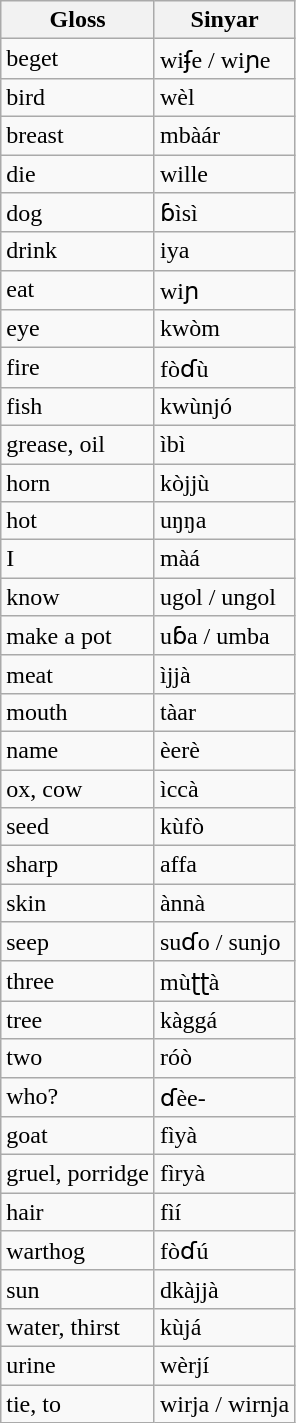<table class="wikitable sortable">
<tr>
<th>Gloss</th>
<th>Sinyar</th>
</tr>
<tr>
<td>beget</td>
<td>wiʄe / wiɲe</td>
</tr>
<tr>
<td>bird</td>
<td>wèl</td>
</tr>
<tr>
<td>breast</td>
<td>mbàár</td>
</tr>
<tr>
<td>die</td>
<td>wille</td>
</tr>
<tr>
<td>dog</td>
<td>ɓìsì</td>
</tr>
<tr>
<td>drink</td>
<td>iya</td>
</tr>
<tr>
<td>eat</td>
<td>wiɲ</td>
</tr>
<tr>
<td>eye</td>
<td>kwòm</td>
</tr>
<tr>
<td>fire</td>
<td>fòɗù</td>
</tr>
<tr>
<td>fish</td>
<td>kwùnjó</td>
</tr>
<tr>
<td>grease, oil</td>
<td>ìbì</td>
</tr>
<tr>
<td>horn</td>
<td>kòjjù</td>
</tr>
<tr>
<td>hot</td>
<td>uŋŋa</td>
</tr>
<tr>
<td>I</td>
<td>màá</td>
</tr>
<tr>
<td>know</td>
<td>ugol / ungol</td>
</tr>
<tr>
<td>make a pot</td>
<td>uɓa / umba</td>
</tr>
<tr>
<td>meat</td>
<td>ìjjà</td>
</tr>
<tr>
<td>mouth</td>
<td>tàar</td>
</tr>
<tr>
<td>name</td>
<td>èerè</td>
</tr>
<tr>
<td>ox, cow</td>
<td>ìccà</td>
</tr>
<tr>
<td>seed</td>
<td>kùfò</td>
</tr>
<tr>
<td>sharp</td>
<td>affa</td>
</tr>
<tr>
<td>skin</td>
<td>ànnà</td>
</tr>
<tr>
<td>seep</td>
<td>suɗo / sunjo</td>
</tr>
<tr>
<td>three</td>
<td>mùʈʈà</td>
</tr>
<tr>
<td>tree</td>
<td>kàggá</td>
</tr>
<tr>
<td>two</td>
<td>róò</td>
</tr>
<tr>
<td>who?</td>
<td>ɗèe-</td>
</tr>
<tr>
<td>goat</td>
<td>fìyà</td>
</tr>
<tr>
<td>gruel, porridge</td>
<td>fìryà</td>
</tr>
<tr>
<td>hair</td>
<td>fìí</td>
</tr>
<tr>
<td>warthog</td>
<td>fòɗú</td>
</tr>
<tr>
<td>sun</td>
<td>dkàjjà</td>
</tr>
<tr>
<td>water, thirst</td>
<td>kùjá</td>
</tr>
<tr>
<td>urine</td>
<td>wèrjí</td>
</tr>
<tr>
<td>tie, to</td>
<td>wirja / wirnja</td>
</tr>
</table>
